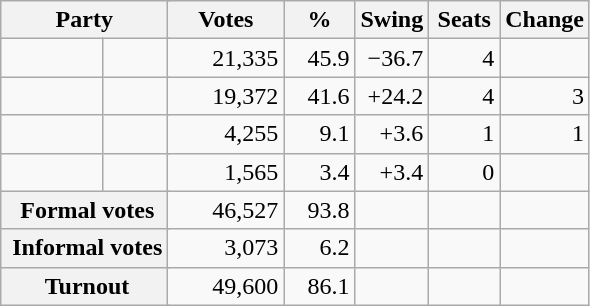<table class="wikitable" style="text-align:right; margin-bottom:0">
<tr>
<th style="width:10px" colspan=3>Party</th>
<th style="width:70px;">Votes</th>
<th style="width:40px;">%</th>
<th style="width:40px;">Swing</th>
<th style="width:40px;">Seats</th>
<th style="width:40px;">Change</th>
</tr>
<tr>
<td> </td>
<td style="text-align:left;" colspan="2"></td>
<td>21,335</td>
<td>45.9</td>
<td>−36.7</td>
<td>4</td>
<td></td>
</tr>
<tr>
<td> </td>
<td style="text-align:left;" colspan="2"></td>
<td>19,372</td>
<td>41.6</td>
<td>+24.2</td>
<td>4</td>
<td> 3</td>
</tr>
<tr>
<td> </td>
<td style="text-align:left;" colspan="2"></td>
<td>4,255</td>
<td>9.1</td>
<td>+3.6</td>
<td>1</td>
<td> 1</td>
</tr>
<tr>
<td> </td>
<td style="text-align:left;" colspan="2"></td>
<td>1,565</td>
<td>3.4</td>
<td>+3.4</td>
<td>0</td>
<td></td>
</tr>
<tr>
<th colspan="3" rowspan="1"> Formal votes</th>
<td>46,527</td>
<td>93.8</td>
<td></td>
<td></td>
<td></td>
</tr>
<tr>
<th colspan="3" rowspan="1"> Informal votes</th>
<td>3,073</td>
<td>6.2</td>
<td></td>
<td></td>
<td></td>
</tr>
<tr>
<th colspan="3" rowspan="1"> Turnout</th>
<td>49,600</td>
<td>86.1</td>
<td></td>
<td></td>
<td></td>
</tr>
</table>
